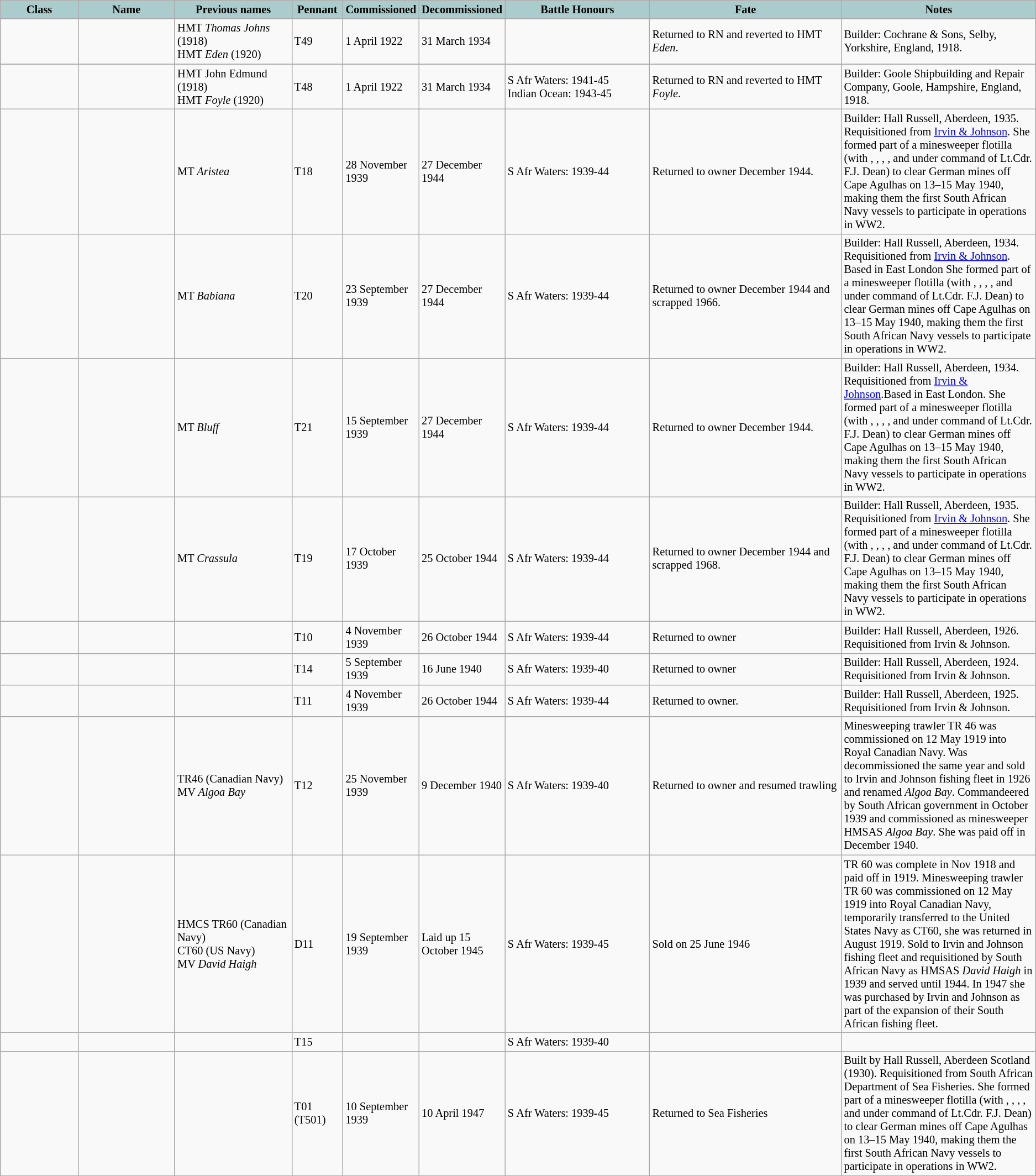<table class="wikitable sortable" style="font-style: normal; font-size: 85%">
<tr>
<th style="width:8%; background-color:#aacccc">Class</th>
<th style="width:10%; background-color:#aacccc">Name</th>
<th style="width:12%; background-color:#aacccc" class=unsortable>Previous names</th>
<th style="width:5%; background-color:#aacccc">Pennant</th>
<th style="width:5%; background-color:#aacccc">Commissioned</th>
<th style="width:5%; background-color:#aacccc">Decommissioned</th>
<th style="width:15%; background-color:#aacccc">Battle Honours</th>
<th style="width:20%; background-color:#aacccc" class=unsortable>Fate</th>
<th style="width:20%; background-color:#aacccc" class=unsortable>Notes</th>
</tr>
<tr>
<td></td>
<td></td>
<td>HMT <em>Thomas Johns</em> (1918)<br>HMT <em>Eden</em> (1920)</td>
<td>T49</td>
<td>1 April 1922</td>
<td>31 March 1934</td>
<td></td>
<td>Returned to RN and reverted to HMT <em>Eden</em>.</td>
<td>Builder: Cochrane & Sons, Selby, Yorkshire, England, 1918.</td>
</tr>
<tr>
</tr>
<tr>
<td></td>
<td></td>
<td>HMT John Edmund (1918)<br>HMT <em>Foyle</em> (1920)</td>
<td>T48</td>
<td>1 April 1922</td>
<td>31 March 1934</td>
<td>S Afr Waters: 1941-45<br>Indian Ocean: 1943-45</td>
<td>Returned to RN and reverted to HMT <em>Foyle</em>.</td>
<td>Builder: Goole Shipbuilding and Repair Company, Goole, Hampshire, England, 1918.</td>
</tr>
<tr>
<td></td>
<td></td>
<td>MT <em>Aristea</em></td>
<td>T18</td>
<td>28 November 1939</td>
<td>27 December 1944</td>
<td>S Afr Waters: 1939-44</td>
<td>Returned to owner December 1944.</td>
<td>Builder: Hall Russell, Aberdeen, 1935.  Requisitioned from <a href='#'>Irvin & Johnson</a>.  She formed part of a minesweeper flotilla (with , , , ,  and  under command of Lt.Cdr. F.J. Dean) to clear German mines off Cape Agulhas on 13–15 May 1940, making them the first South African Navy vessels to participate in operations in WW2.</td>
</tr>
<tr>
<td></td>
<td></td>
<td>MT <em>Babiana</em></td>
<td>T20</td>
<td>23 September 1939</td>
<td>27 December 1944</td>
<td>S Afr Waters: 1939-44</td>
<td>Returned to owner December 1944 and scrapped 1966.</td>
<td>Builder: Hall Russell, Aberdeen, 1934.  Requisitioned from <a href='#'>Irvin & Johnson</a>.  Based in East London  She formed part of a minesweeper flotilla (with , , , ,  and  under command of Lt.Cdr. F.J. Dean) to clear German mines off Cape Agulhas on 13–15 May 1940, making them the first South African Navy vessels to participate in operations in WW2.</td>
</tr>
<tr>
<td></td>
<td></td>
<td>MT <em>Bluff</em></td>
<td>T21</td>
<td>15 September 1939</td>
<td>27 December 1944</td>
<td>S Afr Waters: 1939-44</td>
<td>Returned to owner December 1944.</td>
<td>Builder: Hall Russell, Aberdeen, 1934.  Requisitioned from <a href='#'>Irvin & Johnson</a>.Based in East London. She formed part of a minesweeper flotilla (with , , , ,  and  under command of Lt.Cdr. F.J. Dean) to clear German mines off Cape Agulhas on 13–15 May 1940, making them the first South African Navy vessels to participate in operations in WW2.</td>
</tr>
<tr>
<td></td>
<td></td>
<td>MT <em>Crassula</em></td>
<td>T19</td>
<td>17 October 1939</td>
<td>25 October 1944</td>
<td>S Afr Waters: 1939-44</td>
<td>Returned to owner December 1944 and scrapped 1968.</td>
<td>Builder: Hall Russell, Aberdeen, 1935.  Requisitioned from <a href='#'>Irvin & Johnson</a>.  She formed part of a minesweeper flotilla (with , , , ,  and  under command of Lt.Cdr. F.J. Dean) to clear German mines off Cape Agulhas on 13–15 May 1940, making them the first South African Navy vessels to participate in operations in WW2.</td>
</tr>
<tr>
<td></td>
<td></td>
<td></td>
<td>T10</td>
<td>4 November 1939</td>
<td>26 October 1944</td>
<td>S Afr Waters: 1939-44</td>
<td>Returned to owner</td>
<td>Builder: Hall Russell, Aberdeen, 1926.  Requisitioned from Irvin & Johnson.</td>
</tr>
<tr>
<td></td>
<td></td>
<td></td>
<td>T14</td>
<td>5 September 1939</td>
<td>16 June 1940</td>
<td>S Afr Waters: 1939-40</td>
<td>Returned to owner</td>
<td>Builder: Hall Russell, Aberdeen, 1924.  Requisitioned from Irvin & Johnson.</td>
</tr>
<tr>
<td></td>
<td></td>
<td></td>
<td>T11</td>
<td>4 November 1939</td>
<td>26 October 1944</td>
<td>S Afr Waters: 1939-44</td>
<td>Returned to owner.</td>
<td>Builder: Hall Russell, Aberdeen, 1925.  Requisitioned from Irvin & Johnson.</td>
</tr>
<tr>
<td></td>
<td></td>
<td>TR46 (Canadian Navy)<br>MV <em>Algoa Bay</em></td>
<td>T12</td>
<td>25 November 1939</td>
<td>9 December 1940</td>
<td>S Afr Waters: 1939-40</td>
<td>Returned to owner and resumed trawling</td>
<td>Minesweeping trawler TR 46 was commissioned on 12 May 1919 into Royal Canadian Navy.  Was decommissioned the same year and sold to Irvin and Johnson fishing fleet in 1926 and renamed <em>Algoa Bay</em>. Commandeered by South African government in October 1939 and commissioned as minesweeper HMSAS <em>Algoa Bay</em>. She was paid off in December 1940.</td>
</tr>
<tr>
<td></td>
<td></td>
<td>HMCS TR60 (Canadian Navy)<br>CT60 (US Navy)<br>MV <em>David Haigh</em></td>
<td>D11</td>
<td>19 September 1939</td>
<td>Laid up 15 October 1945</td>
<td>S Afr Waters: 1939-45</td>
<td>Sold on 25 June 1946</td>
<td>TR 60 was complete in Nov 1918 and paid off in 1919. Minesweeping trawler TR 60 was commissioned on 12 May 1919 into Royal Canadian Navy, temporarily transferred to the United States Navy as CT60, she was returned in August 1919. Sold to Irvin and Johnson fishing fleet and requisitioned by South African Navy as HMSAS <em>David Haigh</em> in 1939 and served until 1944. In 1947 she was purchased by Irvin and Johnson as part of the expansion of their South African fishing fleet.</td>
</tr>
<tr>
<td></td>
<td></td>
<td></td>
<td>T15</td>
<td></td>
<td></td>
<td>S Afr Waters: 1939-40</td>
<td></td>
<td></td>
</tr>
<tr>
<td></td>
<td></td>
<td></td>
<td>T01 (T501)</td>
<td>10 September 1939</td>
<td>10 April 1947</td>
<td>S Afr Waters: 1939-45</td>
<td>Returned to Sea Fisheries</td>
<td>Built by Hall Russell, Aberdeen Scotland (1930). Requisitioned from South African Department of Sea Fisheries.  She formed part of a minesweeper flotilla (with , , , ,  and  under command of Lt.Cdr. F.J. Dean) to clear German mines off Cape Agulhas on 13–15 May 1940, making them the first South African Navy vessels to participate in operations in WW2.</td>
</tr>
<tr>
</tr>
</table>
